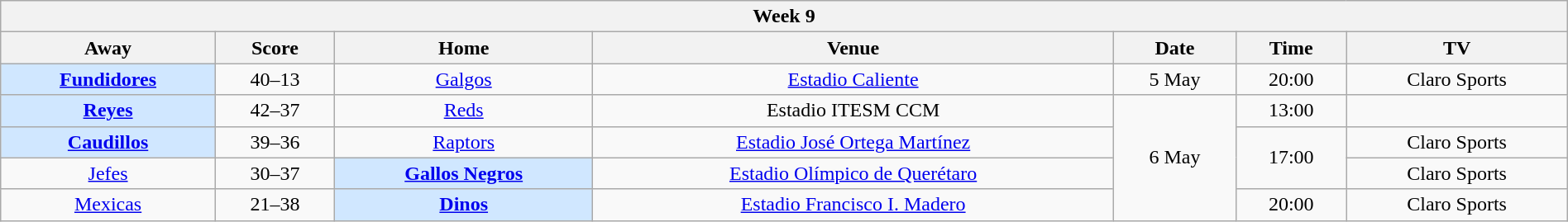<table class="wikitable mw-collapsible mw-collapsed" style="width:100%;">
<tr>
<th colspan="8">Week 9</th>
</tr>
<tr>
<th>Away</th>
<th>Score</th>
<th>Home</th>
<th>Venue</th>
<th>Date</th>
<th>Time</th>
<th>TV</th>
</tr>
<tr align="center">
<td bgcolor="#D0E7FF"><strong><a href='#'>Fundidores</a></strong></td>
<td>40–13</td>
<td><a href='#'>Galgos</a></td>
<td><a href='#'>Estadio Caliente</a></td>
<td>5 May</td>
<td>20:00</td>
<td>Claro Sports</td>
</tr>
<tr align="center">
<td bgcolor="#D0E7FF"><strong><a href='#'>Reyes</a></strong></td>
<td>42–37</td>
<td><a href='#'>Reds</a></td>
<td>Estadio ITESM CCM</td>
<td rowspan=4>6 May</td>
<td>13:00</td>
<td></td>
</tr>
<tr align="center">
<td bgcolor="#D0E7FF"><strong><a href='#'>Caudillos</a></strong></td>
<td>39–36</td>
<td><a href='#'>Raptors</a></td>
<td><a href='#'>Estadio José Ortega Martínez</a></td>
<td rowspan=2>17:00</td>
<td>Claro Sports</td>
</tr>
<tr align="center">
<td><a href='#'>Jefes</a></td>
<td>30–37</td>
<td bgcolor="#D0E7FF"><strong><a href='#'>Gallos Negros</a></strong></td>
<td><a href='#'>Estadio Olímpico de Querétaro</a></td>
<td>Claro Sports</td>
</tr>
<tr align="center">
<td><a href='#'>Mexicas</a></td>
<td>21–38</td>
<td bgcolor="#D0E7FF"><strong><a href='#'>Dinos</a></strong></td>
<td><a href='#'>Estadio Francisco I. Madero</a></td>
<td>20:00</td>
<td>Claro Sports</td>
</tr>
</table>
